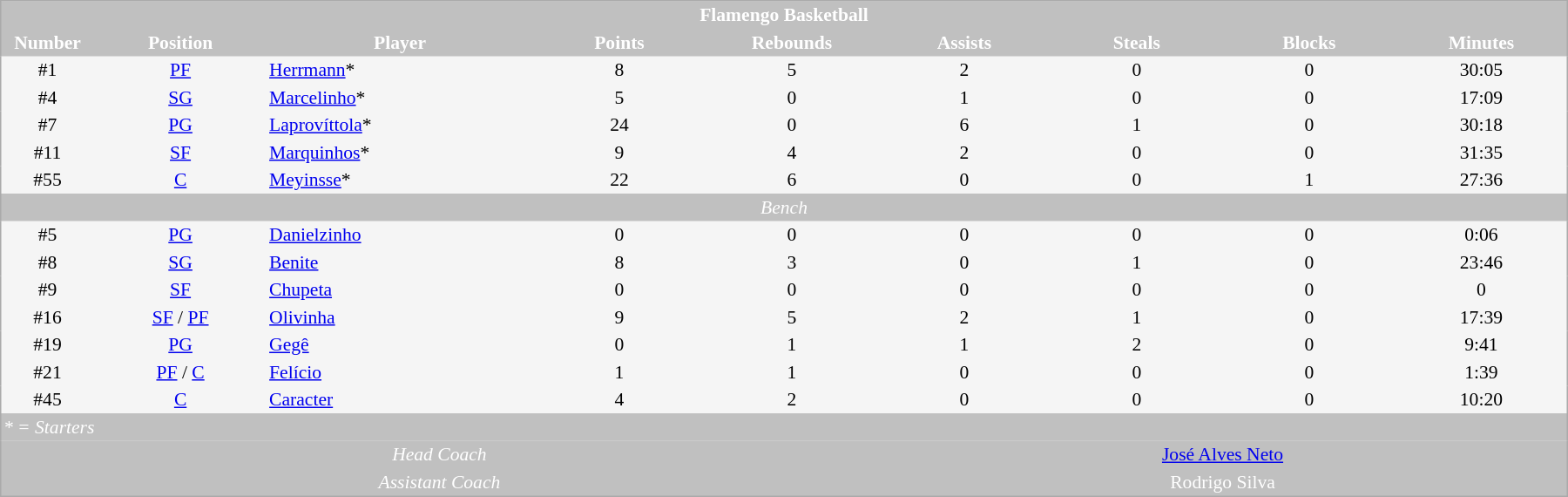<table align=center cellpadding="2" cellspacing="0" style="background:WhiteSmoke; border: 1px #aaa solid; border-collapse: collapse; font-size: 90%;" width=95%>
<tr align=center bgcolor=Silver style="color:white;">
<th colspan=9>Flamengo Basketball</th>
</tr>
<tr align=center bgcolor=Silver style="color:white;">
<th width=6%>Number</th>
<th width=11%>Position</th>
<th width=17%>Player</th>
<th width=11%>Points</th>
<th width=11%>Rebounds</th>
<th width=11%>Assists</th>
<th width=11%>Steals</th>
<th width=11%>Blocks</th>
<th width=11%>Minutes</th>
</tr>
<tr align=center>
<td width=5%>#1</td>
<td><a href='#'>PF</a></td>
<td align=left> <a href='#'>Herrmann</a>*</td>
<td>8</td>
<td>5</td>
<td>2</td>
<td>0</td>
<td>0</td>
<td>30:05</td>
</tr>
<tr align=center>
<td>#4</td>
<td><a href='#'>SG</a></td>
<td align=left> <a href='#'>Marcelinho</a>*</td>
<td>5</td>
<td>0</td>
<td>1</td>
<td>0</td>
<td>0</td>
<td>17:09</td>
</tr>
<tr align=center>
<td>#7</td>
<td><a href='#'>PG</a></td>
<td align=left> <a href='#'>Laprovíttola</a>*</td>
<td>24</td>
<td>0</td>
<td>6</td>
<td>1</td>
<td>0</td>
<td>30:18</td>
</tr>
<tr align=center>
<td>#11</td>
<td><a href='#'>SF</a></td>
<td align=left> <a href='#'>Marquinhos</a>*</td>
<td>9</td>
<td>4</td>
<td>2</td>
<td>0</td>
<td>0</td>
<td>31:35</td>
</tr>
<tr align=center>
<td>#55</td>
<td><a href='#'>C</a></td>
<td align=left> <a href='#'>Meyinsse</a>*</td>
<td>22</td>
<td>6</td>
<td>0</td>
<td>0</td>
<td>1</td>
<td>27:36</td>
</tr>
<tr align=center>
<td colspan=9 bgcolor=Silver style="color:white;"><em>Bench</em></td>
</tr>
<tr align=center>
<td>#5</td>
<td><a href='#'>PG</a></td>
<td align=left> <a href='#'>Danielzinho</a></td>
<td>0</td>
<td>0</td>
<td>0</td>
<td>0</td>
<td>0</td>
<td>0:06</td>
</tr>
<tr align=center>
<td>#8</td>
<td><a href='#'>SG</a></td>
<td align=left> <a href='#'>Benite</a></td>
<td>8</td>
<td>3</td>
<td>0</td>
<td>1</td>
<td>0</td>
<td>23:46</td>
</tr>
<tr align=center>
<td>#9</td>
<td><a href='#'>SF</a></td>
<td align=left> <a href='#'>Chupeta</a></td>
<td>0</td>
<td>0</td>
<td>0</td>
<td>0</td>
<td>0</td>
<td>0</td>
</tr>
<tr align=center>
<td>#16</td>
<td><a href='#'>SF</a> / <a href='#'>PF</a></td>
<td align=left> <a href='#'>Olivinha</a></td>
<td>9</td>
<td>5</td>
<td>2</td>
<td>1</td>
<td>0</td>
<td>17:39</td>
</tr>
<tr align=center>
<td>#19</td>
<td><a href='#'>PG</a></td>
<td align=left> <a href='#'>Gegê</a></td>
<td>0</td>
<td>1</td>
<td>1</td>
<td>2</td>
<td>0</td>
<td>9:41</td>
</tr>
<tr align=center>
<td>#21</td>
<td><a href='#'>PF</a> / <a href='#'>C</a></td>
<td align=left> <a href='#'>Felício</a></td>
<td>1</td>
<td>1</td>
<td>0</td>
<td>0</td>
<td>0</td>
<td>1:39</td>
</tr>
<tr align=center>
<td>#45</td>
<td><a href='#'>C</a></td>
<td align=left> <a href='#'>Caracter</a></td>
<td>4</td>
<td>2</td>
<td>0</td>
<td>0</td>
<td>0</td>
<td>10:20</td>
</tr>
<tr align=left>
<td colspan=9 bgcolor=Silver style="color:white;"><em>* = Starters</em></td>
</tr>
<tr align=center>
<td colspan=5 bgcolor=Silver style="color:white;"><em>Head Coach</em></td>
<td colspan=5 bgcolor=Silver style="color:white;"> <a href='#'>José Alves Neto</a></td>
</tr>
<tr align=center>
<td colspan=5 bgcolor=Silver style="color:white;"><em>Assistant Coach</em></td>
<td colspan=5 bgcolor=Silver style="color:white;"> Rodrigo Silva</td>
</tr>
</table>
